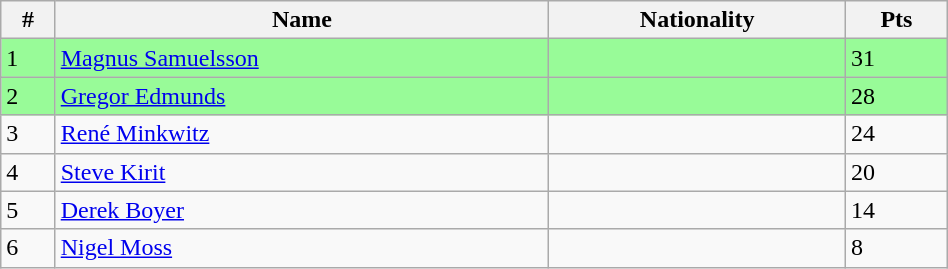<table class="wikitable" style="display: inline-table; width: 50%;">
<tr>
<th>#</th>
<th>Name</th>
<th>Nationality</th>
<th>Pts</th>
</tr>
<tr style="background:palegreen;">
<td>1</td>
<td><a href='#'>Magnus Samuelsson</a></td>
<td></td>
<td>31</td>
</tr>
<tr style="background:palegreen;">
<td>2</td>
<td><a href='#'>Gregor Edmunds</a></td>
<td></td>
<td>28</td>
</tr>
<tr>
<td>3</td>
<td><a href='#'>René Minkwitz</a></td>
<td></td>
<td>24</td>
</tr>
<tr>
<td>4</td>
<td><a href='#'>Steve Kirit</a></td>
<td></td>
<td>20</td>
</tr>
<tr>
<td>5</td>
<td><a href='#'>Derek Boyer</a></td>
<td></td>
<td>14</td>
</tr>
<tr>
<td>6</td>
<td><a href='#'>Nigel Moss</a></td>
<td></td>
<td>8</td>
</tr>
</table>
